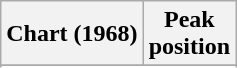<table class="wikitable sortable">
<tr>
<th align="left">Chart (1968)</th>
<th align="left">Peak<br>position</th>
</tr>
<tr>
</tr>
<tr>
</tr>
<tr>
</tr>
<tr>
</tr>
<tr>
</tr>
<tr>
</tr>
<tr>
</tr>
<tr>
</tr>
</table>
